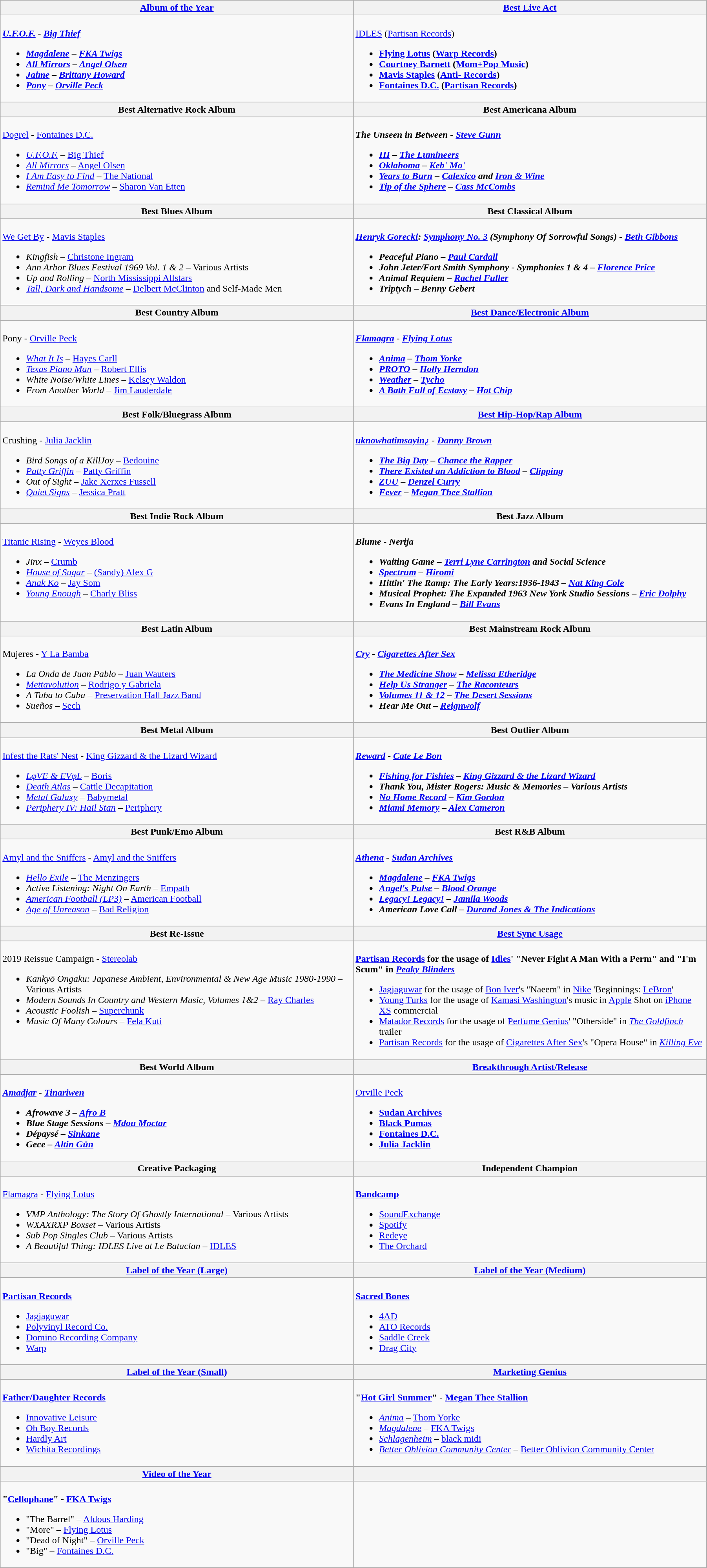<table class="wikitable" style="width:95%">
<tr bgcolor="#bebebe">
<th width="50%"><a href='#'>Album of the Year</a></th>
<th width="50%"><a href='#'>Best Live Act</a></th>
</tr>
<tr>
<td valign="top"><br><strong><em><a href='#'>U.F.O.F.</a><em> - <a href='#'>Big Thief</a><strong><ul><li></em><a href='#'>Magdalene</a><em> – <a href='#'>FKA Twigs</a></li><li></em><a href='#'>All Mirrors</a><em> – <a href='#'>Angel Olsen</a></li><li></em><a href='#'>Jaime</a><em> – <a href='#'>Brittany Howard</a></li><li></em><a href='#'>Pony</a><em> – <a href='#'>Orville Peck</a></li></ul></td>
<td valign="top"><br></strong><a href='#'>IDLES</a> (<a href='#'>Partisan Records</a>)<strong><ul><li><a href='#'>Flying Lotus</a> (<a href='#'>Warp Records</a>)</li><li><a href='#'>Courtney Barnett</a> (<a href='#'>Mom+Pop Music</a>)</li><li><a href='#'>Mavis Staples</a> (<a href='#'>Anti- Records</a>)</li><li><a href='#'>Fontaines D.C.</a> (<a href='#'>Partisan Records</a>)</li></ul></td>
</tr>
<tr>
<th width="50%">Best Alternative Rock Album</th>
<th width="50%">Best Americana Album</th>
</tr>
<tr>
<td valign="top"><br></em></strong><a href='#'>Dogrel</a></em> - <a href='#'>Fontaines D.C.</a></strong><ul><li><em><a href='#'>U.F.O.F.</a></em> – <a href='#'>Big Thief</a></li><li><em><a href='#'>All Mirrors</a></em> – <a href='#'>Angel Olsen</a></li><li><em><a href='#'>I Am Easy to Find</a></em> – <a href='#'>The National</a></li><li><em><a href='#'>Remind Me Tomorrow</a></em> – <a href='#'>Sharon Van Etten</a></li></ul></td>
<td valign="top"><br><strong><em>The Unseen in Between<em> - <a href='#'>Steve Gunn</a><strong><ul><li></em><a href='#'>III</a><em> – <a href='#'>The Lumineers</a></li><li></em><a href='#'>Oklahoma</a><em> – <a href='#'>Keb' Mo'</a></li><li></em><a href='#'>Years to Burn</a><em> – <a href='#'>Calexico</a> and <a href='#'>Iron & Wine</a></li><li></em><a href='#'>Tip of the Sphere</a><em> – <a href='#'>Cass McCombs</a></li></ul></td>
</tr>
<tr>
<th width="50%">Best Blues Album</th>
<th width="50%">Best Classical Album</th>
</tr>
<tr>
<td valign="top"><br></em></strong><a href='#'>We Get By</a></em> - <a href='#'>Mavis Staples</a></strong><ul><li><em>Kingfish</em> – <a href='#'>Christone Ingram</a></li><li><em>Ann Arbor Blues Festival 1969 Vol. 1 & 2</em> – Various Artists</li><li><em>Up and Rolling</em> – <a href='#'>North Mississippi Allstars</a></li><li><em><a href='#'>Tall, Dark and Handsome</a></em> – <a href='#'>Delbert McClinton</a> and Self-Made Men</li></ul></td>
<td valign="top"><br><strong><em><a href='#'>Henryk Gorecki</a>: <a href='#'>Symphony No. 3</a> (Symphony Of Sorrowful Songs)<em> - <a href='#'>Beth Gibbons</a><strong><ul><li></em>Peaceful Piano<em> – <a href='#'>Paul Cardall</a></li><li></em>John Jeter/Fort Smith Symphony - Symphonies 1 & 4<em> – <a href='#'>Florence Price</a></li><li></em>Animal Requiem<em> – <a href='#'>Rachel Fuller</a></li><li></em>Triptych<em> – Benny Gebert</li></ul></td>
</tr>
<tr>
<th width="50%">Best Country Album</th>
<th width="50%"><a href='#'>Best Dance/Electronic Album</a></th>
</tr>
<tr>
<td valign="top"><br></em></strong>Pony</em> - <a href='#'>Orville Peck</a></strong><ul><li><em><a href='#'>What It Is</a></em> – <a href='#'>Hayes Carll</a></li><li><em><a href='#'>Texas Piano Man</a></em> – <a href='#'>Robert Ellis</a></li><li><em>White Noise/White Lines</em> – <a href='#'>Kelsey Waldon</a></li><li><em>From Another World</em> – <a href='#'>Jim Lauderdale</a></li></ul></td>
<td valign="top"><br><strong><em><a href='#'>Flamagra</a><em> - <a href='#'>Flying Lotus</a><strong><ul><li></em><a href='#'>Anima</a><em> – <a href='#'>Thom Yorke</a></li><li></em><a href='#'>PROTO</a><em> – <a href='#'>Holly Herndon</a></li><li></em><a href='#'>Weather</a><em> – <a href='#'>Tycho</a></li><li></em><a href='#'>A Bath Full of Ecstasy</a><em> – <a href='#'>Hot Chip</a></li></ul></td>
</tr>
<tr>
<th width="50%">Best Folk/Bluegrass Album</th>
<th width="50%"><a href='#'>Best Hip-Hop/Rap Album</a></th>
</tr>
<tr>
<td valign="top"><br></em></strong>Crushing</em> - <a href='#'>Julia Jacklin</a></strong><ul><li><em>Bird Songs of a KillJoy</em> – <a href='#'>Bedouine</a></li><li><em><a href='#'>Patty Griffin</a></em> – <a href='#'>Patty Griffin</a></li><li><em>Out of Sight</em> – <a href='#'>Jake Xerxes Fussell</a></li><li><em><a href='#'>Quiet Signs</a></em> – <a href='#'>Jessica Pratt</a></li></ul></td>
<td valign="top"><br><strong><em><a href='#'>uknowhatimsayin¿</a><em> - <a href='#'>Danny Brown</a><strong><ul><li></em><a href='#'>The Big Day</a><em> – <a href='#'>Chance the Rapper</a></li><li></em><a href='#'>There Existed an Addiction to Blood</a><em> – <a href='#'>Clipping</a></li><li></em><a href='#'>ZUU</a><em> – <a href='#'>Denzel Curry</a></li><li></em><a href='#'>Fever</a><em> – <a href='#'>Megan Thee Stallion</a></li></ul></td>
</tr>
<tr>
<th width="50%">Best Indie Rock Album</th>
<th width="50%">Best Jazz Album</th>
</tr>
<tr>
<td valign="top"><br></em></strong><a href='#'>Titanic Rising</a></em> - <a href='#'>Weyes Blood</a></strong><ul><li><em>Jinx</em> – <a href='#'>Crumb</a></li><li><em><a href='#'>House of Sugar</a></em> – <a href='#'>(Sandy) Alex G</a></li><li><em><a href='#'>Anak Ko</a></em> – <a href='#'>Jay Som</a></li><li><em><a href='#'>Young Enough</a></em> – <a href='#'>Charly Bliss</a></li></ul></td>
<td valign="top"><br><strong><em>Blume<em> - Nerija<strong><ul><li></em>Waiting Game<em> – <a href='#'>Terri Lyne Carrington</a> and Social Science</li><li></em><a href='#'>Spectrum</a><em> – <a href='#'>Hiromi</a></li><li></em>Hittin' The Ramp: The Early Years:1936-1943<em> – <a href='#'>Nat King Cole</a></li><li></em>Musical Prophet: The Expanded 1963 New York Studio Sessions<em> – <a href='#'>Eric Dolphy</a></li><li></em>Evans In England<em> – <a href='#'>Bill Evans</a></li></ul></td>
</tr>
<tr>
<th width="50%">Best Latin Album</th>
<th width="50%">Best Mainstream Rock Album</th>
</tr>
<tr>
<td valign="top"><br></em></strong>Mujeres</em> - <a href='#'>Y La Bamba</a></strong><ul><li><em>La Onda de Juan Pablo</em> – <a href='#'>Juan Wauters</a></li><li><em><a href='#'>Mettavolution</a></em> – <a href='#'>Rodrigo y Gabriela</a></li><li><em>A Tuba to Cuba</em> – <a href='#'>Preservation Hall Jazz Band</a></li><li><em>Sueños</em> – <a href='#'>Sech</a></li></ul></td>
<td valign="top"><br><strong><em><a href='#'>Cry</a><em> - <a href='#'>Cigarettes After Sex</a><strong><ul><li></em><a href='#'>The Medicine Show</a><em> – <a href='#'>Melissa Etheridge</a></li><li></em><a href='#'>Help Us Stranger</a><em> – <a href='#'>The Raconteurs</a></li><li></em><a href='#'>Volumes 11 & 12</a><em> – <a href='#'>The Desert Sessions</a></li><li></em>Hear Me Out<em> – <a href='#'>Reignwolf</a></li></ul></td>
</tr>
<tr>
<th width="50%">Best Metal Album</th>
<th width="50%">Best Outlier Album</th>
</tr>
<tr>
<td valign="top"><br></em></strong><a href='#'>Infest the Rats' Nest</a></em> - <a href='#'>King Gizzard & the Lizard Wizard</a></strong><ul><li><em><a href='#'>LφVE & EVφL</a></em> – <a href='#'>Boris</a></li><li><em><a href='#'>Death Atlas</a></em> – <a href='#'>Cattle Decapitation</a></li><li><em><a href='#'>Metal Galaxy</a></em> – <a href='#'>Babymetal</a></li><li><em><a href='#'>Periphery IV: Hail Stan</a></em> – <a href='#'>Periphery</a></li></ul></td>
<td valign="top"><br><strong><em><a href='#'>Reward</a><em> - <a href='#'>Cate Le Bon</a><strong><ul><li></em><a href='#'>Fishing for Fishies</a><em> – <a href='#'>King Gizzard & the Lizard Wizard</a></li><li></em>Thank You, Mister Rogers: Music & Memories<em> – Various Artists</li><li></em><a href='#'>No Home Record</a><em> – <a href='#'>Kim Gordon</a></li><li></em><a href='#'>Miami Memory</a><em> – <a href='#'>Alex Cameron</a></li></ul></td>
</tr>
<tr>
<th width="50%">Best Punk/Emo Album</th>
<th width="50%">Best R&B Album</th>
</tr>
<tr>
<td valign="top"><br></em></strong><a href='#'>Amyl and the Sniffers</a></em> - <a href='#'>Amyl and the Sniffers</a></strong><ul><li><em><a href='#'>Hello Exile</a></em> – <a href='#'>The Menzingers</a></li><li><em>Active Listening: Night On Earth</em> – <a href='#'>Empath</a></li><li><em><a href='#'>American Football (LP3)</a></em> – <a href='#'>American Football</a></li><li><em><a href='#'>Age of Unreason</a></em> – <a href='#'>Bad Religion</a></li></ul></td>
<td valign="top"><br><strong><em><a href='#'>Athena</a><em> - <a href='#'>Sudan Archives</a><strong><ul><li></em><a href='#'>Magdalene</a><em> – <a href='#'>FKA Twigs</a></li><li></em><a href='#'>Angel's Pulse</a><em> – <a href='#'>Blood Orange</a></li><li></em><a href='#'>Legacy! Legacy!</a><em> – <a href='#'>Jamila Woods</a></li><li></em>American Love Call<em> – <a href='#'>Durand Jones & The Indications</a></li></ul></td>
</tr>
<tr>
<th width="50%">Best Re-Issue</th>
<th width="50%"><a href='#'>Best Sync Usage</a></th>
</tr>
<tr>
<td valign="top"><br></em></strong>2019 Reissue Campaign</em> - <a href='#'>Stereolab</a></strong><ul><li><em>Kankyō Ongaku: Japanese Ambient, Environmental & New Age Music 1980-1990</em> – Various Artists</li><li><em>Modern Sounds In Country and Western Music, Volumes 1&2</em> – <a href='#'>Ray Charles</a></li><li><em>Acoustic Foolish</em> – <a href='#'>Superchunk</a></li><li><em>Music Of Many Colours</em> – <a href='#'>Fela Kuti</a></li></ul></td>
<td valign="top"><br><strong><a href='#'>Partisan Records</a> for the usage of <a href='#'>Idles</a>' "Never Fight A Man With a Perm" and "I'm Scum" in <em><a href='#'>Peaky Blinders</a></em> </strong><ul><li><a href='#'>Jagjaguwar</a> for the usage of <a href='#'>Bon Iver</a>'s "Naeem" in <a href='#'>Nike</a> 'Beginnings: <a href='#'>LeBron</a>'</li><li><a href='#'>Young Turks</a> for the usage of <a href='#'>Kamasi Washington</a>'s music in <a href='#'>Apple</a> Shot on <a href='#'>iPhone XS</a> commercial</li><li><a href='#'>Matador Records</a> for the usage of <a href='#'>Perfume Genius</a>' "Otherside" in <em><a href='#'>The Goldfinch</a></em> trailer</li><li><a href='#'>Partisan Records</a> for the usage of <a href='#'>Cigarettes After Sex</a>'s "Opera House" in <em><a href='#'>Killing Eve</a></em></li></ul></td>
</tr>
<tr>
<th width="50%">Best World Album</th>
<th width="50%"><a href='#'>Breakthrough Artist/Release</a></th>
</tr>
<tr>
<td valign="top"><br><strong><em><a href='#'>Amadjar</a><em> - <a href='#'>Tinariwen</a><strong><ul><li></em>Afrowave 3<em> – <a href='#'>Afro B</a></li><li></em>Blue Stage Sessions<em> – <a href='#'>Mdou Moctar</a></li><li></em>Dépaysé<em> – <a href='#'>Sinkane</a></li><li></em>Gece<em> – <a href='#'>Altin Gün</a></li></ul></td>
<td valign="top"><br></strong><a href='#'>Orville Peck</a><strong><ul><li><a href='#'>Sudan Archives</a></li><li><a href='#'>Black Pumas</a></li><li><a href='#'>Fontaines D.C.</a></li><li><a href='#'>Julia Jacklin</a></li></ul></td>
</tr>
<tr>
<th width="50%">Creative Packaging</th>
<th width="50%">Independent Champion</th>
</tr>
<tr>
<td valign="top"><br></em></strong><a href='#'>Flamagra</a></em> - <a href='#'>Flying Lotus</a></strong><ul><li><em>VMP Anthology: The Story Of Ghostly International</em> – Various Artists</li><li><em>WXAXRXP Boxset</em> – Various Artists</li><li><em>Sub Pop Singles Club</em> – Various Artists</li><li><em>A Beautiful Thing: IDLES Live at Le Bataclan</em> – <a href='#'>IDLES</a></li></ul></td>
<td valign="top"><br><strong><a href='#'>Bandcamp</a></strong><ul><li><a href='#'>SoundExchange</a></li><li><a href='#'>Spotify</a></li><li><a href='#'>Redeye</a></li><li><a href='#'>The Orchard</a></li></ul></td>
</tr>
<tr>
<th width="50%"><a href='#'>Label of the Year (Large)</a></th>
<th width="50%"><a href='#'>Label of the Year (Medium)</a></th>
</tr>
<tr>
<td valign="top"><br><strong><a href='#'>Partisan Records</a></strong><ul><li><a href='#'>Jagjaguwar</a></li><li><a href='#'>Polyvinyl Record Co.</a></li><li><a href='#'>Domino Recording Company</a></li><li><a href='#'>Warp</a></li></ul></td>
<td valign="top"><br><strong><a href='#'>Sacred Bones</a></strong><ul><li><a href='#'>4AD</a></li><li><a href='#'>ATO Records</a></li><li><a href='#'>Saddle Creek</a></li><li><a href='#'>Drag City</a></li></ul></td>
</tr>
<tr>
<th width="50%"><a href='#'>Label of the Year (Small)</a></th>
<th width="50%"><a href='#'>Marketing Genius</a></th>
</tr>
<tr>
<td valign="top"><br><strong><a href='#'>Father/Daughter Records</a></strong><ul><li><a href='#'>Innovative Leisure</a></li><li><a href='#'>Oh Boy Records</a></li><li><a href='#'>Hardly Art</a></li><li><a href='#'>Wichita Recordings</a></li></ul></td>
<td valign="top"><br><strong>"<a href='#'>Hot Girl Summer</a>" - <a href='#'>Megan Thee Stallion</a></strong><ul><li><em><a href='#'>Anima</a></em> – <a href='#'>Thom Yorke</a></li><li><em><a href='#'>Magdalene</a></em> – <a href='#'>FKA Twigs</a></li><li><em><a href='#'>Schlagenheim</a></em> – <a href='#'>black midi</a></li><li><em><a href='#'>Better Oblivion Community Center</a></em> – <a href='#'>Better Oblivion Community Center</a></li></ul></td>
</tr>
<tr>
<th width="50%"><a href='#'>Video of the Year</a></th>
<th width="50%"></th>
</tr>
<tr>
<td valign="top"><br><strong>"<a href='#'>Cellophane</a>" - <a href='#'>FKA Twigs</a></strong><ul><li>"The Barrel" – <a href='#'>Aldous Harding</a></li><li>"More" – <a href='#'>Flying Lotus</a></li><li>"Dead of Night" – <a href='#'>Orville Peck</a></li><li>"Big" – <a href='#'>Fontaines D.C.</a></li></ul></td>
<td valign="top"></td>
</tr>
<tr>
</tr>
</table>
